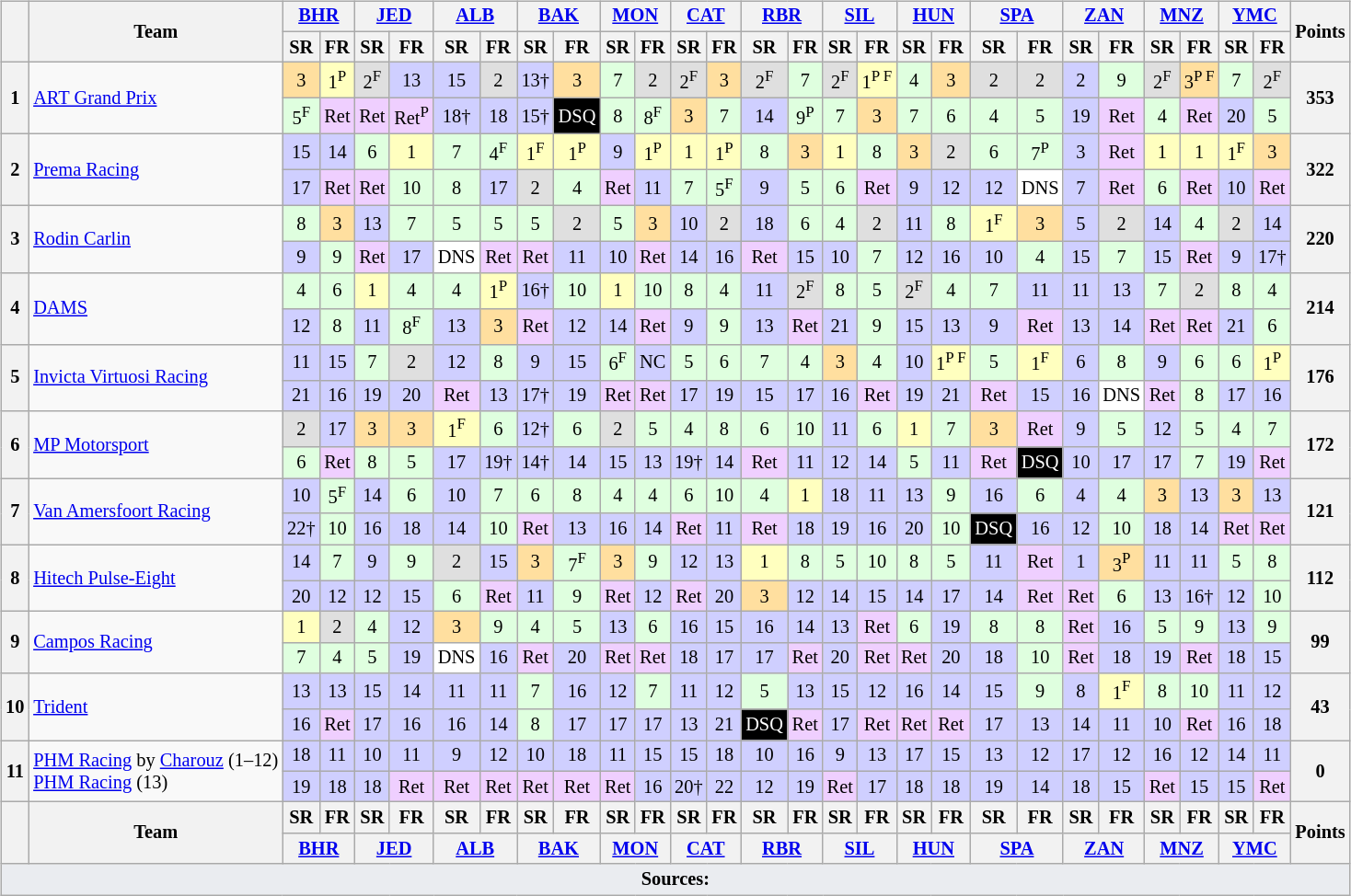<table>
<tr>
<td style="vertical-align:top; text-align:center"><br><table class="wikitable" style="font-size: 85%;">
<tr>
<th rowspan="2" style="vertical-align:middle"></th>
<th rowspan="2" style="vertical-align:middle;background">Team</th>
<th colspan="2"><a href='#'>BHR</a><br></th>
<th colspan="2"><a href='#'>JED</a><br></th>
<th colspan="2"><a href='#'>ALB</a><br></th>
<th colspan="2"><a href='#'>BAK</a><br></th>
<th colspan="2"><a href='#'>MON</a><br></th>
<th colspan="2"><a href='#'>CAT</a><br></th>
<th colspan="2"><a href='#'>RBR</a><br></th>
<th colspan="2"><a href='#'>SIL</a><br></th>
<th colspan="2"><a href='#'>HUN</a><br></th>
<th colspan="2"><a href='#'>SPA</a><br></th>
<th colspan="2"><a href='#'>ZAN</a><br></th>
<th colspan="2"><a href='#'>MNZ</a><br></th>
<th colspan="2"><a href='#'>YMC</a><br></th>
<th rowspan="2" style="vertical-align:middle">Points</th>
</tr>
<tr>
<th>SR</th>
<th>FR</th>
<th>SR</th>
<th>FR</th>
<th>SR</th>
<th>FR</th>
<th>SR</th>
<th>FR</th>
<th>SR</th>
<th>FR</th>
<th>SR</th>
<th>FR</th>
<th>SR</th>
<th>FR</th>
<th>SR</th>
<th>FR</th>
<th>SR</th>
<th>FR</th>
<th>SR</th>
<th>FR</th>
<th>SR</th>
<th>FR</th>
<th>SR</th>
<th>FR</th>
<th>SR</th>
<th>FR</th>
</tr>
<tr>
<th rowspan="2">1</th>
<td rowspan="2" align="left"> <a href='#'>ART Grand Prix</a></td>
<td style="background:#ffdf9f;">3</td>
<td style="background:#ffffbf;">1<span><sup>P</sup></span></td>
<td style="background:#dfdfdf;">2<span><sup>F</sup></span></td>
<td style="background:#cfcfff;">13</td>
<td style="background:#cfcfff;">15</td>
<td style="background:#dfdfdf;">2</td>
<td style="background:#cfcfff;">13†</td>
<td style="background:#ffdf9f;">3</td>
<td style="background:#dfffdf;">7</td>
<td style="background:#dfdfdf;">2</td>
<td style="background:#dfdfdf;">2<span><sup>F</sup></span></td>
<td style="background:#ffdf9f;">3</td>
<td style="background:#dfdfdf;">2<span><sup>F</sup></span></td>
<td style="background:#dfffdf;">7</td>
<td style="background:#dfdfdf;">2<span><sup>F</sup></span></td>
<td style="background:#ffffbf;">1<span><sup>P F</sup></span></td>
<td style="background:#dfffdf;">4</td>
<td style="background:#ffdf9f;">3</td>
<td style="background:#dfdfdf;">2</td>
<td style="background:#dfdfdf;">2</td>
<td style="background:#cfcfff;">2</td>
<td style="background:#dfffdf;">9</td>
<td style="background:#dfdfdf;">2<span><sup>F</sup></span></td>
<td style="background:#ffdf9f;">3<span><sup>P F</sup></span></td>
<td style="background:#dfffdf;">7</td>
<td style="background:#dfdfdf;">2<span><sup>F</sup></span></td>
<th rowspan="2">353</th>
</tr>
<tr>
<td style="background:#dfffdf;">5<span><sup>F</sup></span></td>
<td style="background:#efcfff;">Ret</td>
<td style="background:#efcfff;">Ret</td>
<td style="background:#efcfff;">Ret<span><sup>P</sup></span></td>
<td style="background:#cfcfff;">18†</td>
<td style="background:#cfcfff;">18</td>
<td style="background:#cfcfff;">15†</td>
<td style="background-color:#000000;color:white">DSQ</td>
<td style="background:#dfffdf;">8</td>
<td style="background:#dfffdf;">8<span><sup>F</sup></span></td>
<td style="background:#ffdf9f;">3</td>
<td style="background:#dfffdf;">7</td>
<td style="background:#cfcfff;">14</td>
<td style="background:#dfffdf;">9<span><sup>P</sup></span></td>
<td style="background:#dfffdf;">7</td>
<td style="background:#ffdf9f;">3</td>
<td style="background:#dfffdf;">7</td>
<td style="background:#dfffdf;">6</td>
<td style="background:#dfffdf;">4</td>
<td style="background:#dfffdf;">5</td>
<td style="background:#cfcfff;">19</td>
<td style="background:#efcfff;">Ret</td>
<td style="background:#dfffdf;">4</td>
<td style="background:#efcfff;">Ret</td>
<td style="background:#cfcfff;">20</td>
<td style="background:#dfffdf;">5</td>
</tr>
<tr>
<th rowspan="2">2</th>
<td rowspan="2" align="left"> <a href='#'>Prema Racing</a></td>
<td style="background:#cfcfff;">15</td>
<td style="background:#cfcfff;">14</td>
<td style="background:#dfffdf;">6</td>
<td style="background:#ffffbf;">1</td>
<td style="background:#dfffdf;">7</td>
<td style="background:#dfffdf;">4<span><sup>F</sup></span></td>
<td style="background:#ffffbf;">1<span><sup>F</sup></span></td>
<td style="background:#ffffbf;">1<span><sup>P</sup></span></td>
<td style="background:#cfcfff;">9</td>
<td style="background:#ffffbf;">1<span><sup>P</sup></span></td>
<td style="background:#ffffbf;">1</td>
<td style="background:#ffffbf;">1<span><sup>P</sup></span></td>
<td style="background:#dfffdf;">8</td>
<td style="background:#ffdf9f;">3</td>
<td style="background:#ffffbf;">1</td>
<td style="background:#dfffdf;">8</td>
<td style="background:#ffdf9f;">3</td>
<td style="background:#dfdfdf;">2</td>
<td style="background:#dfffdf;">6</td>
<td style="background:#dfffdf;">7<span><sup>P</sup></span></td>
<td style="background:#cfcfff;">3</td>
<td style="background:#efcfff;">Ret</td>
<td style="background:#ffffbf;">1</td>
<td style="background:#ffffbf;">1</td>
<td style="background:#ffffbf;">1<span><sup>F</sup></span></td>
<td style="background:#ffdf9f;">3</td>
<th rowspan="2">322</th>
</tr>
<tr>
<td style="background:#cfcfff;">17</td>
<td style="background:#efcfff;">Ret</td>
<td style="background:#efcfff;">Ret</td>
<td style="background:#dfffdf;">10</td>
<td style="background:#dfffdf;">8</td>
<td style="background:#cfcfff;">17</td>
<td style="background:#dfdfdf;">2</td>
<td style="background:#dfffdf;">4</td>
<td style="background:#efcfff;">Ret</td>
<td style="background:#cfcfff;">11</td>
<td style="background:#dfffdf;">7</td>
<td style="background:#dfffdf;">5<span><sup>F</sup></span></td>
<td style="background:#cfcfff;">9</td>
<td style="background:#dfffdf;">5</td>
<td style="background:#dfffdf;">6</td>
<td style="background:#efcfff;">Ret</td>
<td style="background:#cfcfff;">9</td>
<td style="background:#cfcfff;">12</td>
<td style="background:#cfcfff;">12</td>
<td style="background:#ffffff;">DNS</td>
<td style="background:#cfcfff;">7</td>
<td style="background:#efcfff;">Ret</td>
<td style="background:#dfffdf;">6</td>
<td style="background:#efcfff;">Ret</td>
<td style="background:#cfcfff;">10</td>
<td style="background:#efcfff;">Ret</td>
</tr>
<tr>
<th rowspan="2">3</th>
<td rowspan="2" align="left"> <a href='#'>Rodin Carlin</a></td>
<td style="background:#dfffdf;">8</td>
<td style="background:#ffdf9f;">3</td>
<td style="background:#cfcfff;">13</td>
<td style="background:#dfffdf;">7</td>
<td style="background:#dfffdf;">5</td>
<td style="background:#dfffdf;">5</td>
<td style="background:#dfffdf;">5</td>
<td style="background:#dfdfdf;">2</td>
<td style="background:#dfffdf;">5</td>
<td style="background:#ffdf9f;">3</td>
<td style="background:#cfcfff;">10</td>
<td style="background:#dfdfdf;">2</td>
<td style="background:#cfcfff;">18</td>
<td style="background:#dfffdf;">6</td>
<td style="background:#dfffdf;">4</td>
<td style="background:#dfdfdf;">2</td>
<td style="background:#cfcfff;">11</td>
<td style="background:#dfffdf;">8</td>
<td style="background:#ffffbf;">1<span><sup>F</sup></span></td>
<td style="background:#ffdf9f;">3</td>
<td style="background:#cfcfff;">5</td>
<td style="background:#dfdfdf;">2</td>
<td style="background:#cfcfff;">14</td>
<td style="background:#dfffdf;">4</td>
<td style="background:#dfdfdf;">2</td>
<td style="background:#cfcfff;">14</td>
<th rowspan="2">220</th>
</tr>
<tr>
<td style="background:#cfcfff;">9</td>
<td style="background:#dfffdf;">9</td>
<td style="background:#efcfff;">Ret</td>
<td style="background:#cfcfff;">17</td>
<td style="background:#ffffff;">DNS</td>
<td style="background:#efcfff;">Ret</td>
<td style="background:#efcfff;">Ret</td>
<td style="background:#cfcfff;">11</td>
<td style="background:#cfcfff;">10</td>
<td style="background:#efcfff;">Ret</td>
<td style="background:#cfcfff;">14</td>
<td style="background:#cfcfff;">16</td>
<td style="background:#efcfff;">Ret</td>
<td style="background:#cfcfff;">15</td>
<td style="background:#cfcfff;">10</td>
<td style="background:#dfffdf;">7</td>
<td style="background:#cfcfff;">12</td>
<td style="background:#cfcfff;">16</td>
<td style="background:#cfcfff;">10</td>
<td style="background:#dfffdf;">4</td>
<td style="background:#cfcfff;">15</td>
<td style="background:#dfffdf;">7</td>
<td style="background:#cfcfff;">15</td>
<td style="background:#efcfff;">Ret</td>
<td style="background:#cfcfff;">9</td>
<td style="background:#cfcfff;">17†</td>
</tr>
<tr>
<th rowspan="2">4</th>
<td rowspan="2" align="left"> <a href='#'>DAMS</a></td>
<td style="background:#dfffdf;">4</td>
<td style="background:#dfffdf;">6</td>
<td style="background:#ffffbf;">1</td>
<td style="background:#dfffdf;">4</td>
<td style="background:#dfffdf;">4</td>
<td style="background:#ffffbf;">1<span><sup>P</sup></span></td>
<td style="background:#cfcfff;">16†</td>
<td style="background:#dfffdf;">10</td>
<td style="background:#ffffbf;">1</td>
<td style="background:#dfffdf;">10</td>
<td style="background:#dfffdf;">8</td>
<td style="background:#dfffdf;">4</td>
<td style="background:#cfcfff;">11</td>
<td style="background:#dfdfdf;">2<span><sup>F</sup></span></td>
<td style="background:#dfffdf;">8</td>
<td style="background:#dfffdf;">5</td>
<td style="background:#dfdfdf;">2<span><sup>F</sup></span></td>
<td style="background:#dfffdf;">4</td>
<td style="background:#dfffdf;">7</td>
<td style="background:#cfcfff;">11</td>
<td style="background:#cfcfff;">11</td>
<td style="background:#cfcfff;">13</td>
<td style="background:#dfffdf;">7</td>
<td style="background:#dfdfdf;">2</td>
<td style="background:#dfffdf;">8</td>
<td style="background:#dfffdf;">4</td>
<th rowspan="2">214</th>
</tr>
<tr>
<td style="background:#cfcfff;">12</td>
<td style="background:#dfffdf;">8</td>
<td style="background:#cfcfff;">11</td>
<td style="background:#dfffdf;">8<span><sup>F</sup></span></td>
<td style="background:#cfcfff;">13</td>
<td style="background:#ffdf9f;">3</td>
<td style="background:#efcfff;">Ret</td>
<td style="background:#cfcfff;">12</td>
<td style="background:#cfcfff;">14</td>
<td style="background:#efcfff;">Ret</td>
<td style="background:#cfcfff;">9</td>
<td style="background:#dfffdf;">9</td>
<td style="background:#cfcfff;">13</td>
<td style="background:#efcfff;">Ret</td>
<td style="background:#cfcfff;">21</td>
<td style="background:#dfffdf;">9</td>
<td style="background:#cfcfff;">15</td>
<td style="background:#cfcfff;">13</td>
<td style="background:#cfcfff;">9</td>
<td style="background:#efcfff;">Ret</td>
<td style="background:#cfcfff;">13</td>
<td style="background:#cfcfff;">14</td>
<td style="background:#efcfff;">Ret</td>
<td style="background:#efcfff;">Ret</td>
<td style="background:#cfcfff;">21</td>
<td style="background:#dfffdf;">6</td>
</tr>
<tr>
<th rowspan="2">5</th>
<td rowspan="2" align="left"> <a href='#'>Invicta Virtuosi Racing</a></td>
<td style="background:#cfcfff;">11</td>
<td style="background:#cfcfff;">15</td>
<td style="background:#dfffdf;">7</td>
<td style="background:#dfdfdf;">2</td>
<td style="background:#cfcfff;">12</td>
<td style="background:#dfffdf;">8</td>
<td style="background:#cfcfff;">9</td>
<td style="background:#cfcfff;">15</td>
<td style="background:#dfffdf;">6<span><sup>F</sup></span></td>
<td style="background:#cfcfff;">NC</td>
<td style="background:#dfffdf;">5</td>
<td style="background:#dfffdf;">6</td>
<td style="background:#dfffdf;">7</td>
<td style="background:#dfffdf;">4</td>
<td style="background:#ffdf9f;">3</td>
<td style="background:#dfffdf;">4</td>
<td style="background:#cfcfff;">10</td>
<td style="background:#ffffbf;">1<span><sup>P F</sup></span></td>
<td style="background:#dfffdf;">5</td>
<td style="background:#ffffbf;">1<span><sup>F</sup></span></td>
<td style="background:#cfcfff;">6</td>
<td style="background:#dfffdf;">8</td>
<td style="background:#cfcfff;">9</td>
<td style="background:#dfffdf;">6</td>
<td style="background:#dfffdf;">6</td>
<td style="background:#ffffbf;">1<span><sup>P</sup></span></td>
<th rowspan="2">176</th>
</tr>
<tr>
<td style="background:#cfcfff;">21</td>
<td style="background:#cfcfff;">16</td>
<td style="background:#cfcfff;">19</td>
<td style="background:#cfcfff;">20</td>
<td style="background:#efcfff;">Ret</td>
<td style="background:#cfcfff;">13</td>
<td style="background:#cfcfff;">17†</td>
<td style="background:#cfcfff;">19</td>
<td style="background:#efcfff;">Ret</td>
<td style="background:#efcfff;">Ret</td>
<td style="background:#cfcfff;">17</td>
<td style="background:#cfcfff;">19</td>
<td style="background:#cfcfff;">15</td>
<td style="background:#cfcfff;">17</td>
<td style="background:#cfcfff;">16</td>
<td style="background:#efcfff;">Ret</td>
<td style="background:#cfcfff;">19</td>
<td style="background:#cfcfff;">21</td>
<td style="background:#efcfff;">Ret</td>
<td style="background:#cfcfff;">15</td>
<td style="background:#cfcfff;">16</td>
<td style="background:#ffffff;">DNS</td>
<td style="background:#efcfff;">Ret</td>
<td style="background:#dfffdf;">8</td>
<td style="background:#cfcfff;">17</td>
<td style="background:#cfcfff;">16</td>
</tr>
<tr>
<th rowspan="2">6</th>
<td rowspan="2" align="left"> <a href='#'>MP Motorsport</a></td>
<td style="background:#dfdfdf;">2</td>
<td style="background:#cfcfff;">17</td>
<td style="background:#ffdf9f;">3</td>
<td style="background:#ffdf9f;">3</td>
<td style="background:#ffffbf;">1<span><sup>F</sup></span></td>
<td style="background:#dfffdf;">6</td>
<td style="background:#cfcfff;">12†</td>
<td style="background:#dfffdf;">6</td>
<td style="background:#dfdfdf;">2</td>
<td style="background:#dfffdf;">5</td>
<td style="background:#dfffdf;">4</td>
<td style="background:#dfffdf;">8</td>
<td style="background:#dfffdf;">6</td>
<td style="background:#dfffdf;">10</td>
<td style="background:#cfcfff;">11</td>
<td style="background:#dfffdf;">6</td>
<td style="background:#ffffbf;">1</td>
<td style="background:#dfffdf;">7</td>
<td style="background:#ffdf9f;">3</td>
<td style="background:#efcfff;">Ret</td>
<td style="background:#cfcfff;">9</td>
<td style="background:#dfffdf;">5</td>
<td style="background:#cfcfff;">12</td>
<td style="background:#dfffdf;">5</td>
<td style="background:#dfffdf;">4</td>
<td style="background:#dfffdf;">7</td>
<th rowspan="2">172</th>
</tr>
<tr>
<td style="background:#dfffdf;">6</td>
<td style="background:#efcfff;">Ret</td>
<td style="background:#dfffdf;">8</td>
<td style="background:#dfffdf;">5</td>
<td style="background:#cfcfff;">17</td>
<td style="background:#cfcfff;">19†</td>
<td style="background:#cfcfff;">14†</td>
<td style="background:#cfcfff;">14</td>
<td style="background:#cfcfff;">15</td>
<td style="background:#cfcfff;">13</td>
<td style="background:#cfcfff;">19†</td>
<td style="background:#cfcfff;">14</td>
<td style="background:#efcfff;">Ret</td>
<td style="background:#cfcfff;">11</td>
<td style="background:#cfcfff;">12</td>
<td style="background:#cfcfff;">14</td>
<td style="background:#dfffdf;">5</td>
<td style="background:#cfcfff;">11</td>
<td style="background:#efcfff;">Ret</td>
<td style="background-color:#000000;color:white">DSQ</td>
<td style="background:#cfcfff;">10</td>
<td style="background:#cfcfff;">17</td>
<td style="background:#cfcfff;">17</td>
<td style="background:#dfffdf;">7</td>
<td style="background:#cfcfff;">19</td>
<td style="background:#efcfff;">Ret</td>
</tr>
<tr>
<th rowspan="2">7</th>
<td rowspan="2" align="left"> <a href='#'>Van Amersfoort Racing</a></td>
<td style="background:#cfcfff;">10</td>
<td style="background:#dfffdf;">5<span><sup>F</sup></span></td>
<td style="background:#cfcfff;">14</td>
<td style="background:#dfffdf;">6</td>
<td style="background:#cfcfff;">10</td>
<td style="background:#dfffdf;">7</td>
<td style="background:#dfffdf;">6</td>
<td style="background:#dfffdf;">8</td>
<td style="background:#dfffdf;">4</td>
<td style="background:#dfffdf;">4</td>
<td style="background:#dfffdf;">6</td>
<td style="background:#dfffdf;">10</td>
<td style="background:#dfffdf;">4</td>
<td style="background:#ffffbf;">1</td>
<td style="background:#cfcfff;">18</td>
<td style="background:#cfcfff;">11</td>
<td style="background:#cfcfff;">13</td>
<td style="background:#dfffdf;">9</td>
<td style="background:#cfcfff;">16</td>
<td style="background:#dfffdf;">6</td>
<td style="background:#cfcfff;">4</td>
<td style="background:#dfffdf;">4</td>
<td style="background:#ffdf9f;">3</td>
<td style="background:#cfcfff;">13</td>
<td style="background:#ffdf9f;">3</td>
<td style="background:#cfcfff;">13</td>
<th rowspan="2">121</th>
</tr>
<tr>
<td style="background:#cfcfff;">22†</td>
<td style="background:#dfffdf;">10</td>
<td style="background:#cfcfff;">16</td>
<td style="background:#cfcfff;">18</td>
<td style="background:#cfcfff;">14</td>
<td style="background:#dfffdf;">10</td>
<td style="background:#efcfff;">Ret</td>
<td style="background:#cfcfff;">13</td>
<td style="background:#cfcfff;">16</td>
<td style="background:#cfcfff;">14</td>
<td style="background:#efcfff;">Ret</td>
<td style="background:#cfcfff;">11</td>
<td style="background:#efcfff;">Ret</td>
<td style="background:#cfcfff;">18</td>
<td style="background:#cfcfff;">19</td>
<td style="background:#cfcfff;">16</td>
<td style="background:#cfcfff;">20</td>
<td style="background:#dfffdf;">10</td>
<td style="background-color:#000000;color:white">DSQ</td>
<td style="background:#cfcfff;">16</td>
<td style="background:#cfcfff;">12</td>
<td style="background:#dfffdf;">10</td>
<td style="background:#cfcfff;">18</td>
<td style="background:#cfcfff;">14</td>
<td style="background:#efcfff;">Ret</td>
<td style="background:#efcfff;">Ret</td>
</tr>
<tr>
<th rowspan="2">8</th>
<td rowspan="2" align="left"> <a href='#'>Hitech Pulse-Eight</a></td>
<td style="background:#cfcfff;">14</td>
<td style="background:#dfffdf;">7</td>
<td style="background:#cfcfff;">9</td>
<td style="background:#dfffdf;">9</td>
<td style="background:#dfdfdf;">2</td>
<td style="background:#cfcfff;">15</td>
<td style="background:#ffdf9f;">3</td>
<td style="background:#dfffdf;">7<span><sup>F</sup></span></td>
<td style="background:#ffdf9f;">3</td>
<td style="background:#dfffdf;">9</td>
<td style="background:#cfcfff;">12</td>
<td style="background:#cfcfff;">13</td>
<td style="background:#ffffbf;">1</td>
<td style="background:#dfffdf;">8</td>
<td style="background:#dfffdf;">5</td>
<td style="background:#dfffdf;">10</td>
<td style="background:#dfffdf;">8</td>
<td style="background:#dfffdf;">5</td>
<td style="background:#cfcfff;">11</td>
<td style="background:#efcfff;">Ret</td>
<td style="background:#cfcfff;">1</td>
<td style="background:#ffdf9f;">3<span><sup>P</sup></span></td>
<td style="background:#cfcfff;">11</td>
<td style="background:#cfcfff;">11</td>
<td style="background:#dfffdf;">5</td>
<td style="background:#dfffdf;">8</td>
<th rowspan="2">112</th>
</tr>
<tr>
<td style="background:#cfcfff;">20</td>
<td style="background:#cfcfff;">12</td>
<td style="background:#cfcfff;">12</td>
<td style="background:#cfcfff;">15</td>
<td style="background:#dfffdf;">6</td>
<td style="background:#efcfff;">Ret</td>
<td style="background:#cfcfff;">11</td>
<td style="background:#dfffdf;">9</td>
<td style="background:#efcfff;">Ret</td>
<td style="background:#cfcfff;">12</td>
<td style="background:#efcfff;">Ret</td>
<td style="background:#cfcfff;">20</td>
<td style="background:#ffdf9f;">3</td>
<td style="background:#cfcfff;">12</td>
<td style="background:#cfcfff;">14</td>
<td style="background:#cfcfff;">15</td>
<td style="background:#cfcfff;">14</td>
<td style="background:#cfcfff;">17</td>
<td style="background:#cfcfff;">14</td>
<td style="background:#efcfff;">Ret</td>
<td style="background:#efcfff;">Ret</td>
<td style="background:#dfffdf;">6</td>
<td style="background:#cfcfff;">13</td>
<td style="background:#cfcfff;">16†</td>
<td style="background:#cfcfff;">12</td>
<td style="background:#dfffdf;">10</td>
</tr>
<tr>
<th rowspan="2">9</th>
<td rowspan="2" align="left"> <a href='#'>Campos Racing</a></td>
<td style="background:#ffffbf;">1</td>
<td style="background:#dfdfdf;">2</td>
<td style="background:#dfffdf;">4</td>
<td style="background:#cfcfff;">12</td>
<td style="background:#ffdf9f;">3</td>
<td style="background:#dfffdf;">9</td>
<td style="background:#dfffdf;">4</td>
<td style="background:#dfffdf;">5</td>
<td style="background:#cfcfff;">13</td>
<td style="background:#dfffdf;">6</td>
<td style="background:#cfcfff;">16</td>
<td style="background:#cfcfff;">15</td>
<td style="background:#cfcfff;">16</td>
<td style="background:#cfcfff;">14</td>
<td style="background:#cfcfff;">13</td>
<td style="background:#efcfff;">Ret</td>
<td style="background:#dfffdf;">6</td>
<td style="background:#cfcfff;">19</td>
<td style="background:#dfffdf;">8</td>
<td style="background:#dfffdf;">8</td>
<td style="background:#efcfff;">Ret</td>
<td style="background:#cfcfff;">16</td>
<td style="background:#dfffdf;">5</td>
<td style="background:#dfffdf;">9</td>
<td style="background:#cfcfff;">13</td>
<td style="background:#dfffdf;">9</td>
<th rowspan="2">99</th>
</tr>
<tr>
<td style="background:#dfffdf;">7</td>
<td style="background:#dfffdf;">4</td>
<td style="background:#dfffdf;">5</td>
<td style="background:#cfcfff;">19</td>
<td style="background:#ffffff;">DNS</td>
<td style="background:#cfcfff;">16</td>
<td style="background:#efcfff;">Ret</td>
<td style="background:#cfcfff;">20</td>
<td style="background:#efcfff;">Ret</td>
<td style="background:#efcfff;">Ret</td>
<td style="background:#cfcfff;">18</td>
<td style="background:#cfcfff;">17</td>
<td style="background:#cfcfff;">17</td>
<td style="background:#efcfff;">Ret</td>
<td style="background:#cfcfff;">20</td>
<td style="background:#efcfff;">Ret</td>
<td style="background:#efcfff;">Ret</td>
<td style="background:#cfcfff;">20</td>
<td style="background:#cfcfff;">18</td>
<td style="background:#dfffdf;">10</td>
<td style="background:#efcfff;">Ret</td>
<td style="background:#cfcfff;">18</td>
<td style="background:#cfcfff;">19</td>
<td style="background:#efcfff;">Ret</td>
<td style="background:#cfcfff;">18</td>
<td style="background:#cfcfff;">15</td>
</tr>
<tr>
<th rowspan="2">10</th>
<td rowspan="2" align="left"> <a href='#'>Trident</a></td>
<td style="background:#cfcfff;">13</td>
<td style="background:#cfcfff;">13</td>
<td style="background:#cfcfff;">15</td>
<td style="background:#cfcfff;">14</td>
<td style="background:#cfcfff;">11</td>
<td style="background:#cfcfff;">11</td>
<td style="background:#dfffdf;">7</td>
<td style="background:#cfcfff;">16</td>
<td style="background:#cfcfff;">12</td>
<td style="background:#dfffdf;">7</td>
<td style="background:#cfcfff;">11</td>
<td style="background:#cfcfff;">12</td>
<td style="background:#dfffdf;">5</td>
<td style="background:#cfcfff;">13</td>
<td style="background:#cfcfff;">15</td>
<td style="background:#cfcfff;">12</td>
<td style="background:#cfcfff;">16</td>
<td style="background:#cfcfff;">14</td>
<td style="background:#cfcfff;">15</td>
<td style="background:#dfffdf;">9</td>
<td style="background:#cfcfff;">8</td>
<td style="background:#ffffbf;">1<span><sup>F</sup></span></td>
<td style="background:#dfffdf;">8</td>
<td style="background:#dfffdf;">10</td>
<td style="background:#cfcfff;">11</td>
<td style="background:#cfcfff;">12</td>
<th rowspan="2">43</th>
</tr>
<tr>
<td style="background:#cfcfff;">16</td>
<td style="background:#efcfff;">Ret</td>
<td style="background:#cfcfff;">17</td>
<td style="background:#cfcfff;">16</td>
<td style="background:#cfcfff;">16</td>
<td style="background:#cfcfff;">14</td>
<td style="background:#dfffdf;">8</td>
<td style="background:#cfcfff;">17</td>
<td style="background:#cfcfff;">17</td>
<td style="background:#cfcfff;">17</td>
<td style="background:#cfcfff;">13</td>
<td style="background:#cfcfff;">21</td>
<td style="background-color:#000000;color:white">DSQ</td>
<td style="background:#efcfff;">Ret</td>
<td style="background:#cfcfff;">17</td>
<td style="background:#efcfff;">Ret</td>
<td style="background:#efcfff;">Ret</td>
<td style="background:#efcfff;">Ret</td>
<td style="background:#cfcfff;">17</td>
<td style="background:#cfcfff;">13</td>
<td style="background:#cfcfff;">14</td>
<td style="background:#cfcfff;">11</td>
<td style="background:#cfcfff;">10</td>
<td style="background:#efcfff;">Ret</td>
<td style="background:#cfcfff;">16</td>
<td style="background:#cfcfff;">18</td>
</tr>
<tr>
<th rowspan="2">11</th>
<td rowspan="2" align="left" nowrap> <a href='#'>PHM Racing</a> by <a href='#'>Charouz</a> (1–12) <br>  <a href='#'>PHM Racing</a> (13)</td>
<td style="background:#cfcfff;">18</td>
<td style="background:#cfcfff;">11</td>
<td style="background:#cfcfff;">10</td>
<td style="background:#cfcfff;">11</td>
<td style="background:#cfcfff;">9</td>
<td style="background:#cfcfff;">12</td>
<td style="background:#cfcfff;">10</td>
<td style="background:#cfcfff;">18</td>
<td style="background:#cfcfff;">11</td>
<td style="background:#cfcfff;">15</td>
<td style="background:#cfcfff;">15</td>
<td style="background:#cfcfff;">18</td>
<td style="background:#cfcfff;">10</td>
<td style="background:#cfcfff;">16</td>
<td style="background:#cfcfff;">9</td>
<td style="background:#cfcfff;">13</td>
<td style="background:#cfcfff;">17</td>
<td style="background:#cfcfff;">15</td>
<td style="background:#cfcfff;">13</td>
<td style="background:#cfcfff;">12</td>
<td style="background:#cfcfff;">17</td>
<td style="background:#cfcfff;">12</td>
<td style="background:#cfcfff;">16</td>
<td style="background:#cfcfff;">12</td>
<td style="background:#cfcfff;">14</td>
<td style="background:#cfcfff;">11</td>
<th rowspan="2">0</th>
</tr>
<tr>
<td style="background:#cfcfff;">19</td>
<td style="background:#cfcfff;">18</td>
<td style="background:#cfcfff;">18</td>
<td style="background:#efcfff;">Ret</td>
<td style="background:#efcfff;">Ret</td>
<td style="background:#efcfff;">Ret</td>
<td style="background:#efcfff;">Ret</td>
<td style="background:#efcfff;">Ret</td>
<td style="background:#efcfff;">Ret</td>
<td style="background:#cfcfff;">16</td>
<td style="background:#cfcfff;">20†</td>
<td style="background:#cfcfff;">22</td>
<td style="background:#cfcfff;">12</td>
<td style="background:#cfcfff;">19</td>
<td style="background:#efcfff;">Ret</td>
<td style="background:#cfcfff;">17</td>
<td style="background:#cfcfff;">18</td>
<td style="background:#cfcfff;">18</td>
<td style="background:#cfcfff;">19</td>
<td style="background:#cfcfff;">14</td>
<td style="background:#cfcfff;">18</td>
<td style="background:#cfcfff;">15</td>
<td style="background:#efcfff;">Ret</td>
<td style="background:#cfcfff;">15</td>
<td style="background:#cfcfff;">15</td>
<td style="background:#efcfff;">Ret</td>
</tr>
<tr>
<th rowspan="2"></th>
<th rowspan="2">Team</th>
<th>SR</th>
<th>FR</th>
<th>SR</th>
<th>FR</th>
<th>SR</th>
<th>FR</th>
<th>SR</th>
<th>FR</th>
<th>SR</th>
<th>FR</th>
<th>SR</th>
<th>FR</th>
<th>SR</th>
<th>FR</th>
<th>SR</th>
<th>FR</th>
<th>SR</th>
<th>FR</th>
<th>SR</th>
<th>FR</th>
<th>SR</th>
<th>FR</th>
<th>SR</th>
<th>FR</th>
<th>SR</th>
<th>FR</th>
<th rowspan="2">Points</th>
</tr>
<tr>
<th colspan="2"><a href='#'>BHR</a><br></th>
<th colspan="2"><a href='#'>JED</a><br></th>
<th colspan="2"><a href='#'>ALB</a><br></th>
<th colspan="2"><a href='#'>BAK</a><br></th>
<th colspan="2"><a href='#'>MON</a><br></th>
<th colspan="2"><a href='#'>CAT</a><br></th>
<th colspan="2"><a href='#'>RBR</a><br></th>
<th colspan="2"><a href='#'>SIL</a><br></th>
<th colspan="2"><a href='#'>HUN</a><br></th>
<th colspan="2"><a href='#'>SPA</a><br></th>
<th colspan="2"><a href='#'>ZAN</a><br></th>
<th colspan="2"><a href='#'>MNZ</a><br></th>
<th colspan="2"><a href='#'>YMC</a><br></th>
</tr>
<tr>
<td colspan="29" style="background-color:#EAECF0;text-align:center" align="bottom"><strong>Sources:</strong></td>
</tr>
</table>
</td>
<td style="vertical-align:top;"></td>
</tr>
</table>
